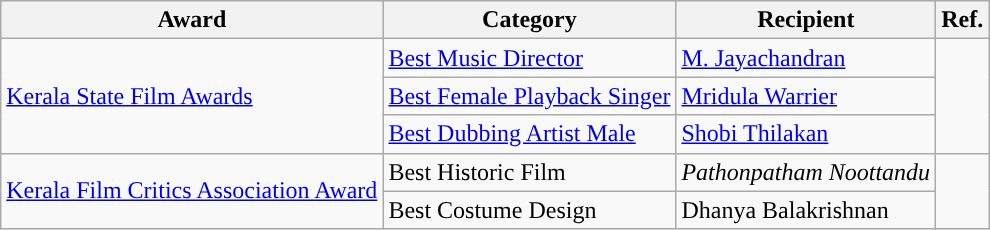<table class="wikitable">
<tr>
<th>Award</th>
<th>Category</th>
<th>Recipient</th>
<th>Ref.</th>
</tr>
<tr>
<td rowspan="3"><a href='#'>Kerala State Film Awards</a></td>
<td><a href='#'>Best Music Director</a></td>
<td><a href='#'>M. Jayachandran</a></td>
<td rowspan="3"></td>
</tr>
<tr>
<td><a href='#'>Best Female Playback Singer</a></td>
<td><a href='#'>Mridula Warrier</a></td>
</tr>
<tr>
<td><a href='#'>Best Dubbing Artist Male</a></td>
<td><a href='#'>Shobi Thilakan</a></td>
</tr>
<tr>
<td rowspan="2"><a href='#'>Kerala Film Critics Association Award</a></td>
<td>Best Historic Film</td>
<td><em>Pathonpatham Noottandu</em></td>
<td rowspan="2"></td>
</tr>
<tr>
<td>Best Costume Design</td>
<td>Dhanya Balakrishnan</td>
</tr>
</table>
